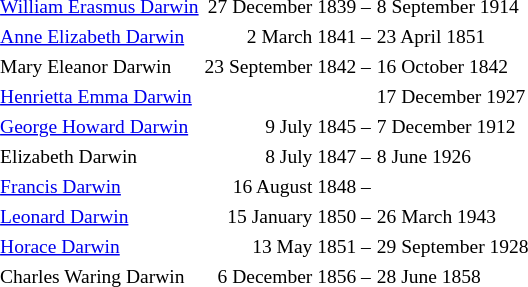<table class=toccolours style=float:right;clear:right;font-size:small;margin-left:1em;>
<tr>
<td><a href='#'>William Erasmus Darwin</a></td>
<td style=text-align:right;>27 December 1839 –</td>
<td>8 September 1914</td>
</tr>
<tr>
<td><a href='#'>Anne Elizabeth Darwin</a></td>
<td style=text-align:right;>2 March 1841 –</td>
<td>23 April 1851</td>
</tr>
<tr>
<td>Mary Eleanor Darwin</td>
<td style=text-align:right;>23 September 1842 –</td>
<td>16 October 1842</td>
</tr>
<tr>
<td><a href='#'>Henrietta Emma Darwin</a></td>
<td style=text-align:right;></td>
<td>17 December 1927</td>
</tr>
<tr>
<td><a href='#'>George Howard Darwin</a></td>
<td style=text-align:right;>9 July 1845 –</td>
<td>7 December 1912</td>
</tr>
<tr>
<td>Elizabeth Darwin</td>
<td style=text-align:right;>8 July 1847 –</td>
<td>8 June 1926</td>
</tr>
<tr>
<td><a href='#'>Francis Darwin</a></td>
<td style=text-align:right;>16 August 1848 –</td>
<td></td>
</tr>
<tr>
<td><a href='#'>Leonard Darwin</a></td>
<td style=text-align:right;>15 January 1850 –</td>
<td>26 March 1943</td>
</tr>
<tr>
<td><a href='#'>Horace Darwin</a></td>
<td style=text-align:right;>13 May 1851 –</td>
<td>29 September 1928</td>
</tr>
<tr>
<td>Charles Waring Darwin</td>
<td style=text-align:right;>6 December 1856 –</td>
<td>28 June 1858</td>
</tr>
</table>
